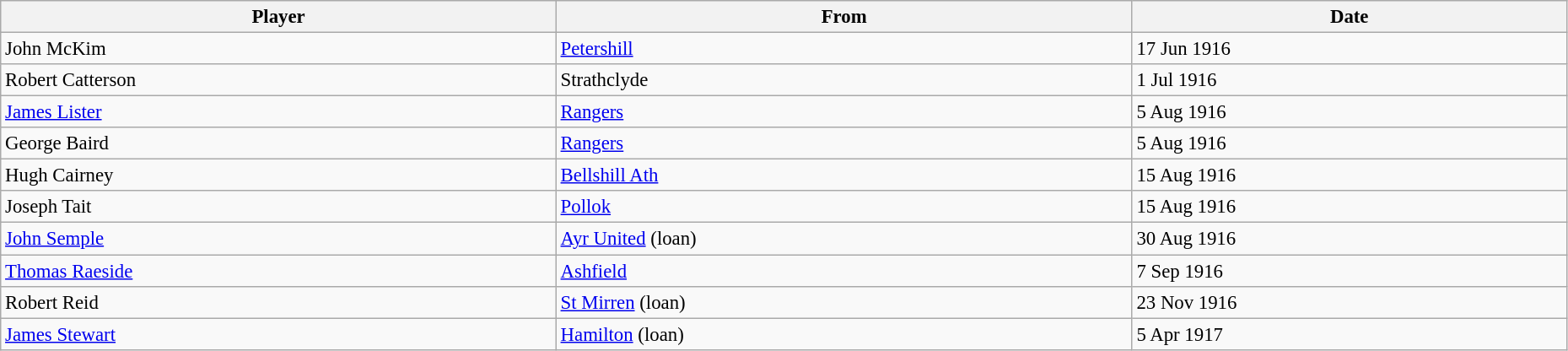<table class="wikitable" style="text-align:center; font-size:95%;width:98%; text-align:left">
<tr>
<th>Player</th>
<th>From</th>
<th>Date</th>
</tr>
<tr>
<td> John McKim</td>
<td> <a href='#'>Petershill</a></td>
<td>17 Jun 1916</td>
</tr>
<tr>
<td> Robert Catterson</td>
<td> Strathclyde</td>
<td>1 Jul 1916</td>
</tr>
<tr>
<td> <a href='#'>James Lister</a></td>
<td> <a href='#'>Rangers</a></td>
<td>5 Aug 1916</td>
</tr>
<tr>
<td> George Baird</td>
<td> <a href='#'>Rangers</a></td>
<td>5 Aug 1916</td>
</tr>
<tr>
<td> Hugh Cairney</td>
<td> <a href='#'>Bellshill Ath</a></td>
<td>15 Aug 1916</td>
</tr>
<tr>
<td> Joseph Tait</td>
<td> <a href='#'>Pollok</a></td>
<td>15 Aug 1916</td>
</tr>
<tr>
<td> <a href='#'>John Semple</a></td>
<td> <a href='#'>Ayr United</a> (loan)</td>
<td>30 Aug 1916</td>
</tr>
<tr>
<td> <a href='#'>Thomas Raeside</a></td>
<td> <a href='#'>Ashfield</a></td>
<td>7 Sep 1916</td>
</tr>
<tr>
<td> Robert Reid</td>
<td> <a href='#'>St Mirren</a> (loan)</td>
<td>23 Nov 1916</td>
</tr>
<tr>
<td> <a href='#'>James Stewart</a></td>
<td> <a href='#'>Hamilton</a> (loan)</td>
<td>5 Apr 1917</td>
</tr>
</table>
